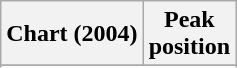<table class="wikitable plainrowheaders sortable" border="1">
<tr>
<th scope="col">Chart (2004)</th>
<th scope="col">Peak<br>position</th>
</tr>
<tr>
</tr>
<tr>
</tr>
<tr>
</tr>
<tr>
</tr>
<tr>
</tr>
<tr>
</tr>
<tr>
</tr>
<tr>
</tr>
<tr>
</tr>
<tr>
</tr>
<tr>
</tr>
<tr>
</tr>
<tr>
</tr>
</table>
